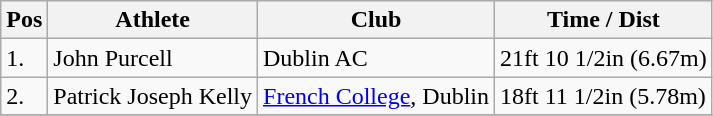<table class="wikitable">
<tr>
<th>Pos</th>
<th>Athlete</th>
<th>Club</th>
<th>Time / Dist</th>
</tr>
<tr>
<td>1.</td>
<td>John Purcell</td>
<td>Dublin AC</td>
<td>21ft 10 1/2in (6.67m)</td>
</tr>
<tr>
<td>2.</td>
<td>Patrick Joseph Kelly</td>
<td><a href='#'>French College</a>, Dublin</td>
<td>18ft 11 1/2in (5.78m)</td>
</tr>
<tr>
</tr>
</table>
